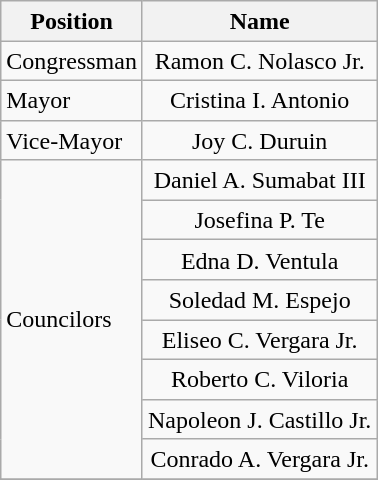<table class="wikitable" style="line-height:1.20em; font-size:100%;">
<tr>
<th>Position</th>
<th>Name</th>
</tr>
<tr>
<td>Congressman</td>
<td style="text-align:center;">Ramon C. Nolasco Jr.</td>
</tr>
<tr>
<td>Mayor</td>
<td style="text-align:center;">Cristina I. Antonio</td>
</tr>
<tr>
<td>Vice-Mayor</td>
<td style="text-align:center;">Joy C. Duruin</td>
</tr>
<tr>
<td rowspan=8>Councilors</td>
<td style="text-align:center;">Daniel A. Sumabat III</td>
</tr>
<tr>
<td style="text-align:center;">Josefina P. Te</td>
</tr>
<tr>
<td style="text-align:center;">Edna D. Ventula</td>
</tr>
<tr>
<td style="text-align:center;">Soledad M. Espejo</td>
</tr>
<tr>
<td style="text-align:center;">Eliseo C. Vergara Jr.</td>
</tr>
<tr>
<td style="text-align:center;">Roberto C. Viloria</td>
</tr>
<tr>
<td style="text-align:center;">Napoleon J. Castillo Jr.</td>
</tr>
<tr>
<td style="text-align:center;">Conrado A. Vergara Jr.</td>
</tr>
<tr>
</tr>
</table>
